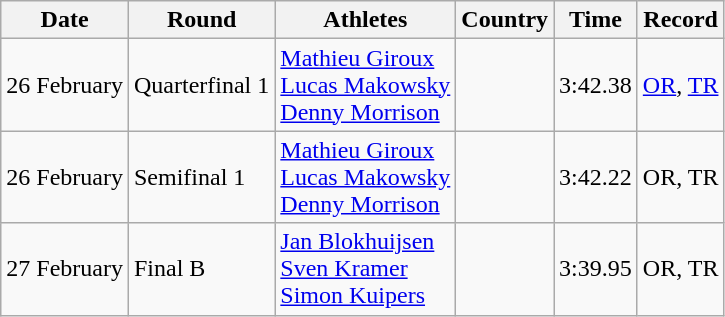<table class="wikitable">
<tr>
<th>Date</th>
<th>Round</th>
<th>Athletes</th>
<th>Country</th>
<th>Time</th>
<th>Record</th>
</tr>
<tr>
<td>26 February</td>
<td>Quarterfinal 1</td>
<td><a href='#'>Mathieu Giroux</a><br><a href='#'>Lucas Makowsky</a><br><a href='#'>Denny Morrison</a></td>
<td></td>
<td>3:42.38</td>
<td><a href='#'>OR</a>, <a href='#'>TR</a></td>
</tr>
<tr>
<td>26 February</td>
<td>Semifinal 1</td>
<td><a href='#'>Mathieu Giroux</a><br><a href='#'>Lucas Makowsky</a><br><a href='#'>Denny Morrison</a></td>
<td></td>
<td>3:42.22</td>
<td>OR, TR</td>
</tr>
<tr>
<td>27 February</td>
<td>Final B</td>
<td><a href='#'>Jan Blokhuijsen</a><br><a href='#'>Sven Kramer</a><br><a href='#'>Simon Kuipers</a></td>
<td></td>
<td>3:39.95</td>
<td>OR, TR</td>
</tr>
</table>
